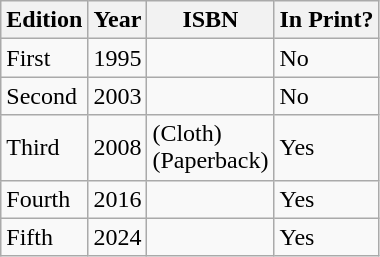<table class="wikitable">
<tr>
<th>Edition</th>
<th>Year</th>
<th>ISBN</th>
<th>In Print?</th>
</tr>
<tr>
<td>First</td>
<td>1995</td>
<td></td>
<td>No</td>
</tr>
<tr>
<td>Second</td>
<td>2003</td>
<td></td>
<td>No</td>
</tr>
<tr>
<td>Third</td>
<td>2008</td>
<td> (Cloth)<br> (Paperback)</td>
<td>Yes</td>
</tr>
<tr>
<td>Fourth</td>
<td>2016</td>
<td></td>
<td>Yes</td>
</tr>
<tr>
<td>Fifth</td>
<td>2024</td>
<td></td>
<td>Yes</td>
</tr>
</table>
